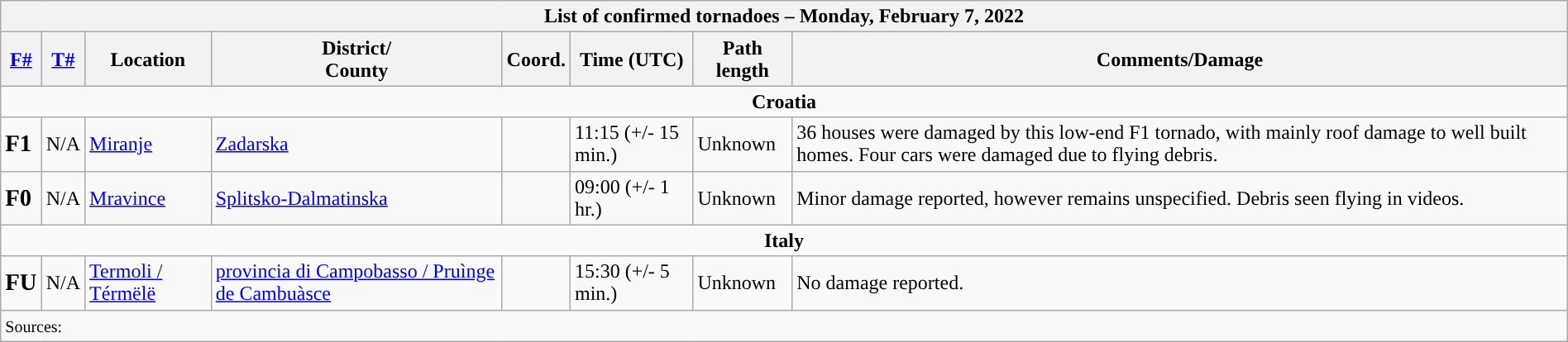<table class="wikitable collapsible" width="100%">
<tr>
<th colspan="8">List of confirmed tornadoes – Monday, February 7, 2022</th>
</tr>
<tr>
<th><a href='#'>F#</a></th>
<th><a href='#'>T#</a></th>
<th>Location</th>
<th>District/<br>County</th>
<th>Coord.</th>
<th>Time (UTC)</th>
<th>Path length</th>
<th>Comments/Damage</th>
</tr>
<tr>
<td colspan="8" align=center><strong>Croatia</strong></td>
</tr>
<tr>
<td><big><strong>F1</strong></big></td>
<td>N/A</td>
<td><a href='#'>Miranje</a></td>
<td><a href='#'>Zadarska</a></td>
<td></td>
<td>11:15 (+/- 15 min.)</td>
<td>Unknown</td>
<td>36 houses were damaged by this low-end F1 tornado, with mainly roof damage to well built homes. Four cars were damaged due to flying debris.</td>
</tr>
<tr>
<td><big><strong>F0</strong></big></td>
<td>N/A</td>
<td><a href='#'>Mravince</a></td>
<td><a href='#'>Splitsko-Dalmatinska</a></td>
<td></td>
<td>09:00 (+/- 1 hr.)</td>
<td>Unknown</td>
<td>Minor damage reported, however remains unspecified. Debris seen flying in videos.</td>
</tr>
<tr>
<td colspan="8" align=center><strong>Italy</strong></td>
</tr>
<tr>
<td><big><strong>FU</strong></big></td>
<td>N/A</td>
<td><a href='#'>Termoli / Térmëlë</a></td>
<td><a href='#'>provincia di Campobasso / Pruìnge de Cambuàsce</a></td>
<td></td>
<td>15:30 (+/- 5 min.)</td>
<td>Unknown</td>
<td>No damage reported.</td>
</tr>
<tr>
<td colspan="8"><small>Sources:  </small></td>
</tr>
</table>
